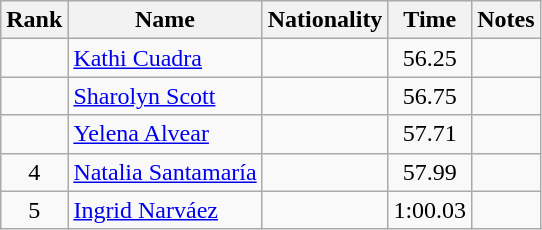<table class="wikitable sortable" style="text-align:center">
<tr>
<th>Rank</th>
<th>Name</th>
<th>Nationality</th>
<th>Time</th>
<th>Notes</th>
</tr>
<tr>
<td></td>
<td align=left><a href='#'>Kathi Cuadra</a></td>
<td align=left></td>
<td>56.25</td>
<td></td>
</tr>
<tr>
<td></td>
<td align=left><a href='#'>Sharolyn Scott</a></td>
<td align=left></td>
<td>56.75</td>
<td></td>
</tr>
<tr>
<td></td>
<td align=left><a href='#'>Yelena Alvear</a></td>
<td align=left></td>
<td>57.71</td>
<td></td>
</tr>
<tr>
<td>4</td>
<td align=left><a href='#'>Natalia Santamaría</a></td>
<td align=left></td>
<td>57.99</td>
<td></td>
</tr>
<tr>
<td>5</td>
<td align=left><a href='#'>Ingrid Narváez</a></td>
<td align=left></td>
<td>1:00.03</td>
<td></td>
</tr>
</table>
